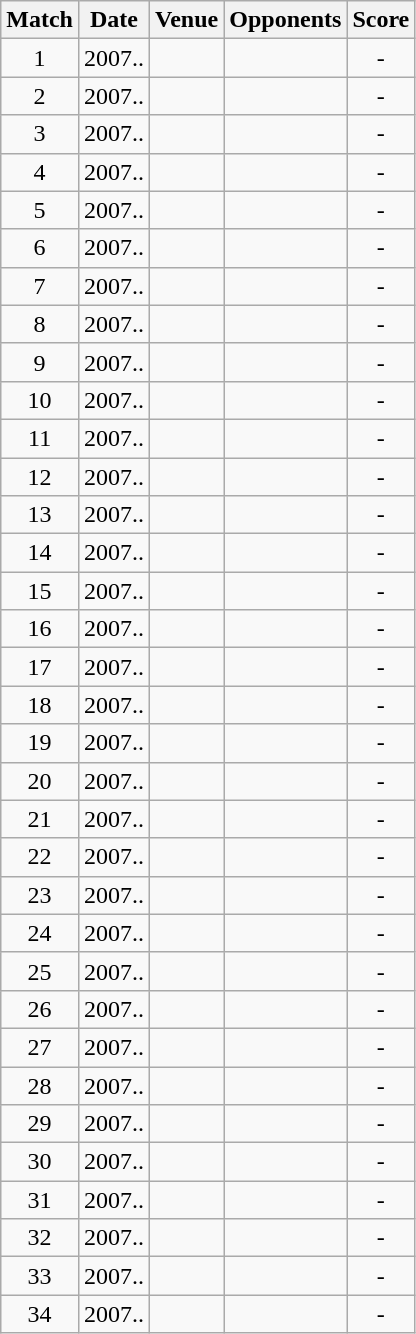<table class="wikitable" style="text-align:center;">
<tr>
<th>Match</th>
<th>Date</th>
<th>Venue</th>
<th>Opponents</th>
<th>Score</th>
</tr>
<tr>
<td>1</td>
<td>2007..</td>
<td><a href='#'></a></td>
<td><a href='#'></a></td>
<td>-</td>
</tr>
<tr>
<td>2</td>
<td>2007..</td>
<td><a href='#'></a></td>
<td><a href='#'></a></td>
<td>-</td>
</tr>
<tr>
<td>3</td>
<td>2007..</td>
<td><a href='#'></a></td>
<td><a href='#'></a></td>
<td>-</td>
</tr>
<tr>
<td>4</td>
<td>2007..</td>
<td><a href='#'></a></td>
<td><a href='#'></a></td>
<td>-</td>
</tr>
<tr>
<td>5</td>
<td>2007..</td>
<td><a href='#'></a></td>
<td><a href='#'></a></td>
<td>-</td>
</tr>
<tr>
<td>6</td>
<td>2007..</td>
<td><a href='#'></a></td>
<td><a href='#'></a></td>
<td>-</td>
</tr>
<tr>
<td>7</td>
<td>2007..</td>
<td><a href='#'></a></td>
<td><a href='#'></a></td>
<td>-</td>
</tr>
<tr>
<td>8</td>
<td>2007..</td>
<td><a href='#'></a></td>
<td><a href='#'></a></td>
<td>-</td>
</tr>
<tr>
<td>9</td>
<td>2007..</td>
<td><a href='#'></a></td>
<td><a href='#'></a></td>
<td>-</td>
</tr>
<tr>
<td>10</td>
<td>2007..</td>
<td><a href='#'></a></td>
<td><a href='#'></a></td>
<td>-</td>
</tr>
<tr>
<td>11</td>
<td>2007..</td>
<td><a href='#'></a></td>
<td><a href='#'></a></td>
<td>-</td>
</tr>
<tr>
<td>12</td>
<td>2007..</td>
<td><a href='#'></a></td>
<td><a href='#'></a></td>
<td>-</td>
</tr>
<tr>
<td>13</td>
<td>2007..</td>
<td><a href='#'></a></td>
<td><a href='#'></a></td>
<td>-</td>
</tr>
<tr>
<td>14</td>
<td>2007..</td>
<td><a href='#'></a></td>
<td><a href='#'></a></td>
<td>-</td>
</tr>
<tr>
<td>15</td>
<td>2007..</td>
<td><a href='#'></a></td>
<td><a href='#'></a></td>
<td>-</td>
</tr>
<tr>
<td>16</td>
<td>2007..</td>
<td><a href='#'></a></td>
<td><a href='#'></a></td>
<td>-</td>
</tr>
<tr>
<td>17</td>
<td>2007..</td>
<td><a href='#'></a></td>
<td><a href='#'></a></td>
<td>-</td>
</tr>
<tr>
<td>18</td>
<td>2007..</td>
<td><a href='#'></a></td>
<td><a href='#'></a></td>
<td>-</td>
</tr>
<tr>
<td>19</td>
<td>2007..</td>
<td><a href='#'></a></td>
<td><a href='#'></a></td>
<td>-</td>
</tr>
<tr>
<td>20</td>
<td>2007..</td>
<td><a href='#'></a></td>
<td><a href='#'></a></td>
<td>-</td>
</tr>
<tr>
<td>21</td>
<td>2007..</td>
<td><a href='#'></a></td>
<td><a href='#'></a></td>
<td>-</td>
</tr>
<tr>
<td>22</td>
<td>2007..</td>
<td><a href='#'></a></td>
<td><a href='#'></a></td>
<td>-</td>
</tr>
<tr>
<td>23</td>
<td>2007..</td>
<td><a href='#'></a></td>
<td><a href='#'></a></td>
<td>-</td>
</tr>
<tr>
<td>24</td>
<td>2007..</td>
<td><a href='#'></a></td>
<td><a href='#'></a></td>
<td>-</td>
</tr>
<tr>
<td>25</td>
<td>2007..</td>
<td><a href='#'></a></td>
<td><a href='#'></a></td>
<td>-</td>
</tr>
<tr>
<td>26</td>
<td>2007..</td>
<td><a href='#'></a></td>
<td><a href='#'></a></td>
<td>-</td>
</tr>
<tr>
<td>27</td>
<td>2007..</td>
<td><a href='#'></a></td>
<td><a href='#'></a></td>
<td>-</td>
</tr>
<tr>
<td>28</td>
<td>2007..</td>
<td><a href='#'></a></td>
<td><a href='#'></a></td>
<td>-</td>
</tr>
<tr>
<td>29</td>
<td>2007..</td>
<td><a href='#'></a></td>
<td><a href='#'></a></td>
<td>-</td>
</tr>
<tr>
<td>30</td>
<td>2007..</td>
<td><a href='#'></a></td>
<td><a href='#'></a></td>
<td>-</td>
</tr>
<tr>
<td>31</td>
<td>2007..</td>
<td><a href='#'></a></td>
<td><a href='#'></a></td>
<td>-</td>
</tr>
<tr>
<td>32</td>
<td>2007..</td>
<td><a href='#'></a></td>
<td><a href='#'></a></td>
<td>-</td>
</tr>
<tr>
<td>33</td>
<td>2007..</td>
<td><a href='#'></a></td>
<td><a href='#'></a></td>
<td>-</td>
</tr>
<tr>
<td>34</td>
<td>2007..</td>
<td><a href='#'></a></td>
<td><a href='#'></a></td>
<td>-</td>
</tr>
</table>
